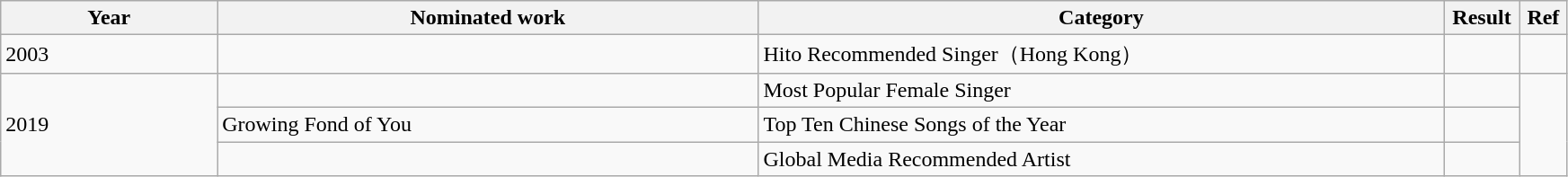<table class="wikitable"  width="92%">
<tr>
<th width="12%">Year</th>
<th width="30%">Nominated work</th>
<th width="38%">Category</th>
<th width="3%">Result</th>
<th width="2%">Ref</th>
</tr>
<tr>
<td>2003</td>
<td></td>
<td>Hito Recommended Singer（Hong Kong）</td>
<td></td>
<td></td>
</tr>
<tr>
<td rowspan=3>2019</td>
<td></td>
<td>Most Popular Female Singer</td>
<td></td>
<td rowspan=3></td>
</tr>
<tr>
<td>Growing Fond of You</td>
<td>Top Ten Chinese Songs of the Year</td>
<td></td>
</tr>
<tr>
<td></td>
<td>Global Media Recommended Artist</td>
<td></td>
</tr>
</table>
